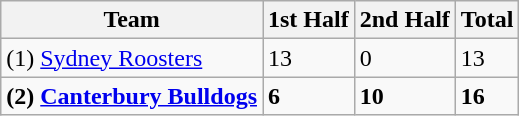<table class="wikitable">
<tr>
<th>Team</th>
<th>1st Half</th>
<th>2nd Half</th>
<th>Total</th>
</tr>
<tr>
<td>(1) <a href='#'>Sydney Roosters</a></td>
<td>13</td>
<td>0</td>
<td>13</td>
</tr>
<tr>
<td><strong>(2) <a href='#'>Canterbury Bulldogs</a></strong></td>
<td><strong>6</strong></td>
<td><strong>10</strong></td>
<td><strong>16</strong></td>
</tr>
</table>
